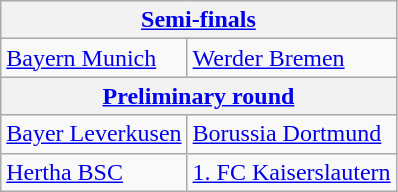<table class="wikitable">
<tr>
<th colspan="2"><a href='#'>Semi-finals</a></th>
</tr>
<tr>
<td><a href='#'>Bayern Munich</a> </td>
<td><a href='#'>Werder Bremen</a> </td>
</tr>
<tr>
<th colspan="2"><a href='#'>Preliminary round</a></th>
</tr>
<tr>
<td><a href='#'>Bayer Leverkusen</a> </td>
<td><a href='#'>Borussia Dortmund</a> </td>
</tr>
<tr>
<td><a href='#'>Hertha BSC</a> </td>
<td><a href='#'>1. FC Kaiserslautern</a> </td>
</tr>
</table>
